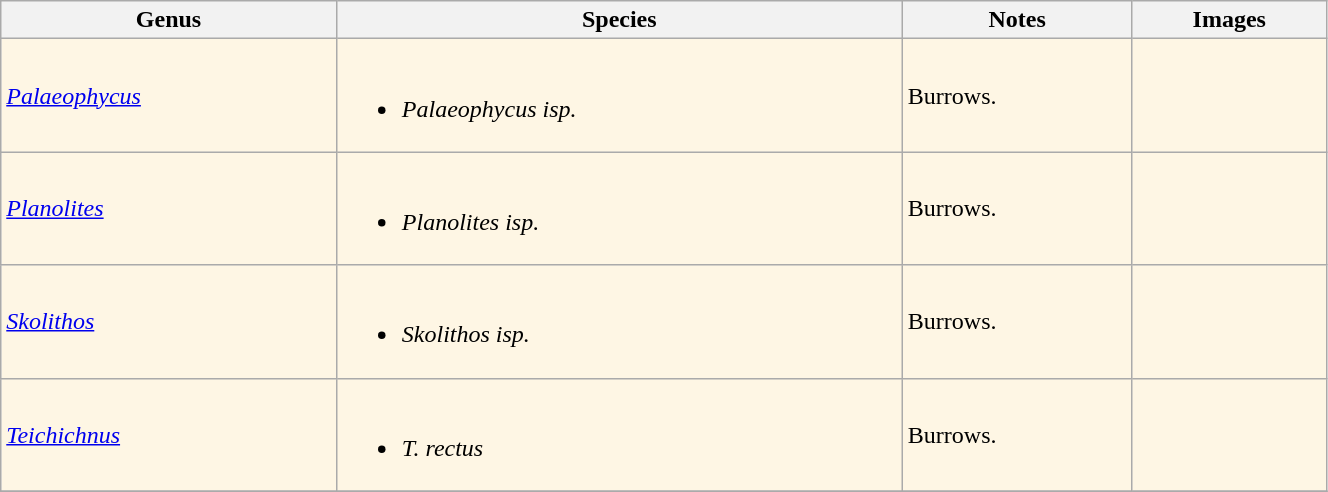<table class="wikitable" style="width:70%;">
<tr>
<th>Genus</th>
<th>Species</th>
<th>Notes</th>
<th>Images</th>
</tr>
<tr>
<td style="background:#FEF6E4;"><em><a href='#'>Palaeophycus</a></em></td>
<td style="background:#FEF6E4;"><br><ul><li><em>Palaeophycus isp.</em></li></ul></td>
<td style="background:#FEF6E4;">Burrows.</td>
<td style="background:#FEF6E4;"></td>
</tr>
<tr>
<td style="background:#FEF6E4;"><em><a href='#'>Planolites</a></em></td>
<td style="background:#FEF6E4;"><br><ul><li><em>Planolites isp.</em></li></ul></td>
<td style="background:#FEF6E4;">Burrows.</td>
<td style="background:#FEF6E4;"></td>
</tr>
<tr>
<td style="background:#FEF6E4;"><em><a href='#'>Skolithos</a></em></td>
<td style="background:#FEF6E4;"><br><ul><li><em>Skolithos isp.</em></li></ul></td>
<td style="background:#FEF6E4;">Burrows.</td>
<td style="background:#FEF6E4;"></td>
</tr>
<tr>
<td style="background:#FEF6E4;"><em><a href='#'>Teichichnus</a></em></td>
<td style="background:#FEF6E4;"><br><ul><li><em>T. rectus</em></li></ul></td>
<td style="background:#FEF6E4;">Burrows.</td>
<td style="background:#FEF6E4;"></td>
</tr>
<tr>
</tr>
</table>
